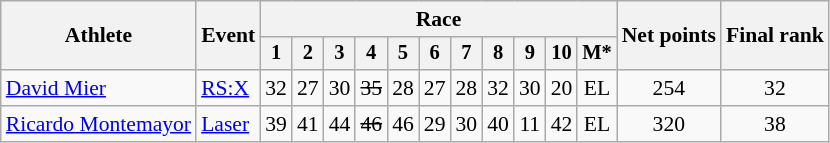<table class="wikitable" style="font-size:90%">
<tr>
<th rowspan="2">Athlete</th>
<th rowspan="2">Event</th>
<th colspan=11>Race</th>
<th rowspan=2>Net points</th>
<th rowspan=2>Final rank</th>
</tr>
<tr style="font-size:95%">
<th>1</th>
<th>2</th>
<th>3</th>
<th>4</th>
<th>5</th>
<th>6</th>
<th>7</th>
<th>8</th>
<th>9</th>
<th>10</th>
<th>M*</th>
</tr>
<tr align=center>
<td align=left><a href='#'>David Mier</a></td>
<td align=left><a href='#'>RS:X</a></td>
<td>32</td>
<td>27</td>
<td>30</td>
<td><s>35</s></td>
<td>28</td>
<td>27</td>
<td>28</td>
<td>32</td>
<td>30</td>
<td>20</td>
<td>EL</td>
<td>254</td>
<td>32</td>
</tr>
<tr align=center>
<td align=left><a href='#'>Ricardo Montemayor</a></td>
<td align=left><a href='#'>Laser</a></td>
<td>39</td>
<td>41</td>
<td>44</td>
<td><s>46</s></td>
<td>46</td>
<td>29</td>
<td>30</td>
<td>40</td>
<td>11</td>
<td>42</td>
<td>EL</td>
<td>320</td>
<td>38</td>
</tr>
</table>
